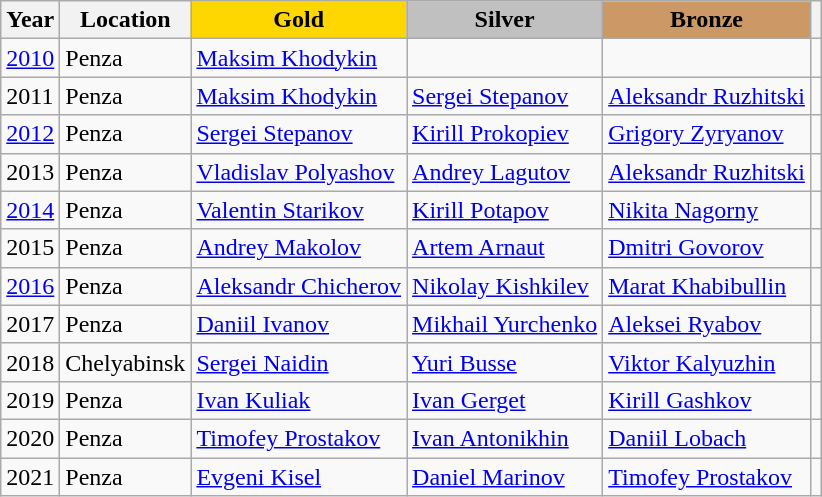<table class="wikitable">
<tr>
<th>Year</th>
<th>Location</th>
<td style="text-align:center; background:gold;"><strong>Gold</strong></td>
<td style="text-align:center; background:silver;"><strong>Silver</strong></td>
<td style="text-align:center; background:#c96;"><strong>Bronze</strong></td>
<th><br></th>
</tr>
<tr>
<td><a href='#'>2010</a></td>
<td>Penza</td>
<td><a href='#'>Maksim Khodykin</a></td>
<td></td>
<td></td>
<td></td>
</tr>
<tr>
<td>2011</td>
<td>Penza</td>
<td><a href='#'>Maksim Khodykin</a></td>
<td><a href='#'>Sergei Stepanov</a></td>
<td><a href='#'>Aleksandr Ruzhitski</a></td>
<td></td>
</tr>
<tr>
<td><a href='#'>2012</a></td>
<td>Penza</td>
<td><a href='#'>Sergei Stepanov</a></td>
<td><a href='#'>Kirill Prokopiev</a></td>
<td><a href='#'>Grigory Zyryanov</a></td>
<td></td>
</tr>
<tr>
<td>2013</td>
<td>Penza</td>
<td><a href='#'>Vladislav Polyashov</a></td>
<td><a href='#'>Andrey Lagutov</a></td>
<td><a href='#'>Aleksandr Ruzhitski</a></td>
<td></td>
</tr>
<tr>
<td><a href='#'>2014</a></td>
<td>Penza</td>
<td><a href='#'>Valentin Starikov</a></td>
<td><a href='#'>Kirill Potapov</a></td>
<td><a href='#'>Nikita Nagorny</a></td>
<td></td>
</tr>
<tr>
<td>2015</td>
<td>Penza</td>
<td><a href='#'>Andrey Makolov</a></td>
<td><a href='#'>Artem Arnaut</a></td>
<td><a href='#'>Dmitri Govorov</a></td>
<td></td>
</tr>
<tr>
<td><a href='#'>2016</a></td>
<td>Penza</td>
<td><a href='#'>Aleksandr Chicherov</a></td>
<td><a href='#'>Nikolay Kishkilev</a></td>
<td><a href='#'>Marat Khabibullin</a></td>
<td></td>
</tr>
<tr>
<td>2017</td>
<td>Penza</td>
<td><a href='#'>Daniil Ivanov</a></td>
<td><a href='#'>Mikhail Yurchenko</a></td>
<td><a href='#'>Aleksei Ryabov</a></td>
<td></td>
</tr>
<tr>
<td>2018</td>
<td>Chelyabinsk</td>
<td><a href='#'>Sergei Naidin</a></td>
<td><a href='#'>Yuri Busse</a></td>
<td><a href='#'>Viktor Kalyuzhin</a></td>
<td></td>
</tr>
<tr>
<td>2019</td>
<td>Penza</td>
<td><a href='#'>Ivan Kuliak</a></td>
<td><a href='#'>Ivan Gerget</a></td>
<td><a href='#'>Kirill Gashkov</a></td>
<td></td>
</tr>
<tr>
<td>2020</td>
<td>Penza</td>
<td><a href='#'>Timofey Prostakov</a></td>
<td><a href='#'>Ivan Antonikhin</a></td>
<td><a href='#'>Daniil Lobach</a></td>
<td></td>
</tr>
<tr>
<td>2021</td>
<td>Penza</td>
<td><a href='#'>Evgeni Kisel</a></td>
<td><a href='#'>Daniel Marinov</a></td>
<td><a href='#'>Timofey Prostakov</a></td>
<td></td>
</tr>
</table>
